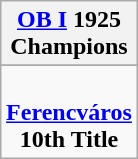<table class="wikitable" style="text-align: center; margin: 0 auto;">
<tr>
<th><a href='#'>OB I</a> 1925<br>Champions</th>
</tr>
<tr>
</tr>
<tr>
<td> <br><strong><a href='#'>Ferencváros</a></strong><br><strong>10th Title</strong></td>
</tr>
</table>
